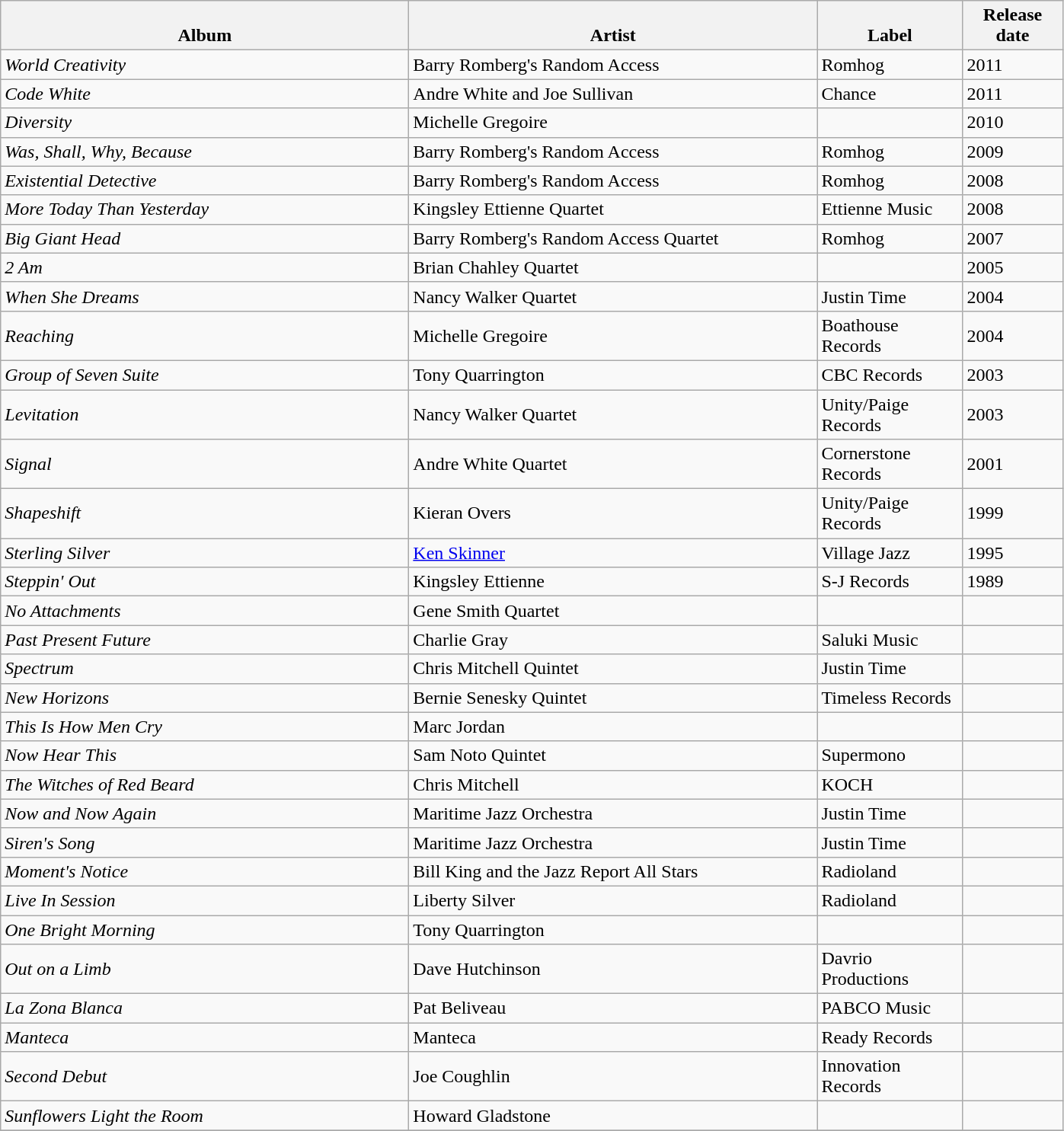<table class="wikitable sortable">
<tr>
<th style="vertical-align:bottom; text-align:center; width:350px;">Album</th>
<th style="vertical-align:bottom; text-align:center; width:350px;">Artist</th>
<th style="vertical-align:bottom; text-align:center; width:120px;">Label</th>
<th style="vertical-align:bottom; text-align:center; width:80px;">Release date</th>
</tr>
<tr>
<td><em>World Creativity</em></td>
<td>Barry Romberg's Random Access</td>
<td>Romhog</td>
<td>2011</td>
</tr>
<tr>
<td><em>Code White</em></td>
<td>Andre White and Joe Sullivan</td>
<td>Chance</td>
<td>2011</td>
</tr>
<tr>
<td><em>Diversity</em></td>
<td>Michelle Gregoire</td>
<td></td>
<td>2010</td>
</tr>
<tr>
<td><em>Was, Shall, Why, Because</em></td>
<td>Barry Romberg's Random Access</td>
<td>Romhog</td>
<td>2009</td>
</tr>
<tr>
<td><em>Existential Detective</em></td>
<td>Barry Romberg's Random Access</td>
<td>Romhog</td>
<td>2008</td>
</tr>
<tr>
<td><em>More Today Than Yesterday</em></td>
<td>Kingsley Ettienne Quartet</td>
<td>Ettienne Music</td>
<td>2008</td>
</tr>
<tr>
<td><em>Big Giant Head</em></td>
<td>Barry Romberg's Random Access Quartet</td>
<td>Romhog</td>
<td>2007</td>
</tr>
<tr>
<td><em>2 Am</em></td>
<td>Brian Chahley Quartet</td>
<td></td>
<td>2005</td>
</tr>
<tr>
<td><em>When She Dreams</em></td>
<td>Nancy Walker Quartet</td>
<td>Justin Time</td>
<td>2004</td>
</tr>
<tr>
<td><em>Reaching</em></td>
<td>Michelle Gregoire</td>
<td>Boathouse Records</td>
<td>2004</td>
</tr>
<tr>
<td><em>Group of Seven Suite</em></td>
<td>Tony Quarrington</td>
<td>CBC Records</td>
<td>2003</td>
</tr>
<tr>
<td><em>Levitation</em></td>
<td>Nancy Walker Quartet</td>
<td>Unity/Paige Records</td>
<td>2003</td>
</tr>
<tr>
<td><em>Signal</em></td>
<td>Andre White Quartet</td>
<td>Cornerstone Records</td>
<td>2001</td>
</tr>
<tr>
<td><em>Shapeshift</em></td>
<td>Kieran Overs</td>
<td>Unity/Paige Records</td>
<td>1999</td>
</tr>
<tr>
<td><em>Sterling Silver</em></td>
<td><a href='#'>Ken Skinner</a></td>
<td>Village Jazz</td>
<td>1995</td>
</tr>
<tr>
<td><em>Steppin' Out</em></td>
<td>Kingsley Ettienne</td>
<td>S-J Records</td>
<td>1989</td>
</tr>
<tr>
<td><em>No Attachments</em></td>
<td>Gene Smith Quartet</td>
<td></td>
<td></td>
</tr>
<tr>
<td><em>Past Present Future</em></td>
<td>Charlie Gray</td>
<td>Saluki Music</td>
<td></td>
</tr>
<tr>
<td><em>Spectrum</em></td>
<td>Chris Mitchell Quintet</td>
<td>Justin Time</td>
<td></td>
</tr>
<tr>
<td><em>New Horizons</em></td>
<td>Bernie Senesky Quintet</td>
<td>Timeless Records</td>
<td></td>
</tr>
<tr>
<td><em>This Is How Men Cry</em></td>
<td>Marc Jordan</td>
<td></td>
<td></td>
</tr>
<tr>
<td><em>Now Hear This</em></td>
<td>Sam Noto Quintet</td>
<td>Supermono</td>
<td></td>
</tr>
<tr>
<td><em>The Witches of Red Beard</em></td>
<td>Chris Mitchell</td>
<td>KOCH</td>
<td></td>
</tr>
<tr>
<td><em>Now and Now Again</em></td>
<td>Maritime Jazz Orchestra</td>
<td>Justin Time</td>
<td></td>
</tr>
<tr>
<td><em>Siren's Song</em></td>
<td>Maritime Jazz Orchestra</td>
<td>Justin Time</td>
<td></td>
</tr>
<tr>
<td><em>Moment's Notice</em></td>
<td>Bill King and the Jazz Report All Stars</td>
<td>Radioland</td>
<td></td>
</tr>
<tr>
<td><em>Live In Session</em></td>
<td>Liberty Silver</td>
<td>Radioland</td>
<td></td>
</tr>
<tr>
<td><em>One Bright Morning</em></td>
<td>Tony Quarrington</td>
<td></td>
<td></td>
</tr>
<tr>
<td><em>Out on a Limb</em></td>
<td>Dave Hutchinson</td>
<td>Davrio Productions</td>
<td></td>
</tr>
<tr>
<td><em>La Zona Blanca</em></td>
<td>Pat Beliveau</td>
<td>PABCO Music</td>
<td></td>
</tr>
<tr>
<td><em>Manteca</em></td>
<td>Manteca</td>
<td>Ready Records</td>
<td></td>
</tr>
<tr>
<td><em>Second Debut</em></td>
<td>Joe Coughlin</td>
<td>Innovation Records</td>
<td></td>
</tr>
<tr>
<td><em>Sunflowers Light the Room</em></td>
<td>Howard Gladstone</td>
<td></td>
<td></td>
</tr>
<tr>
</tr>
</table>
